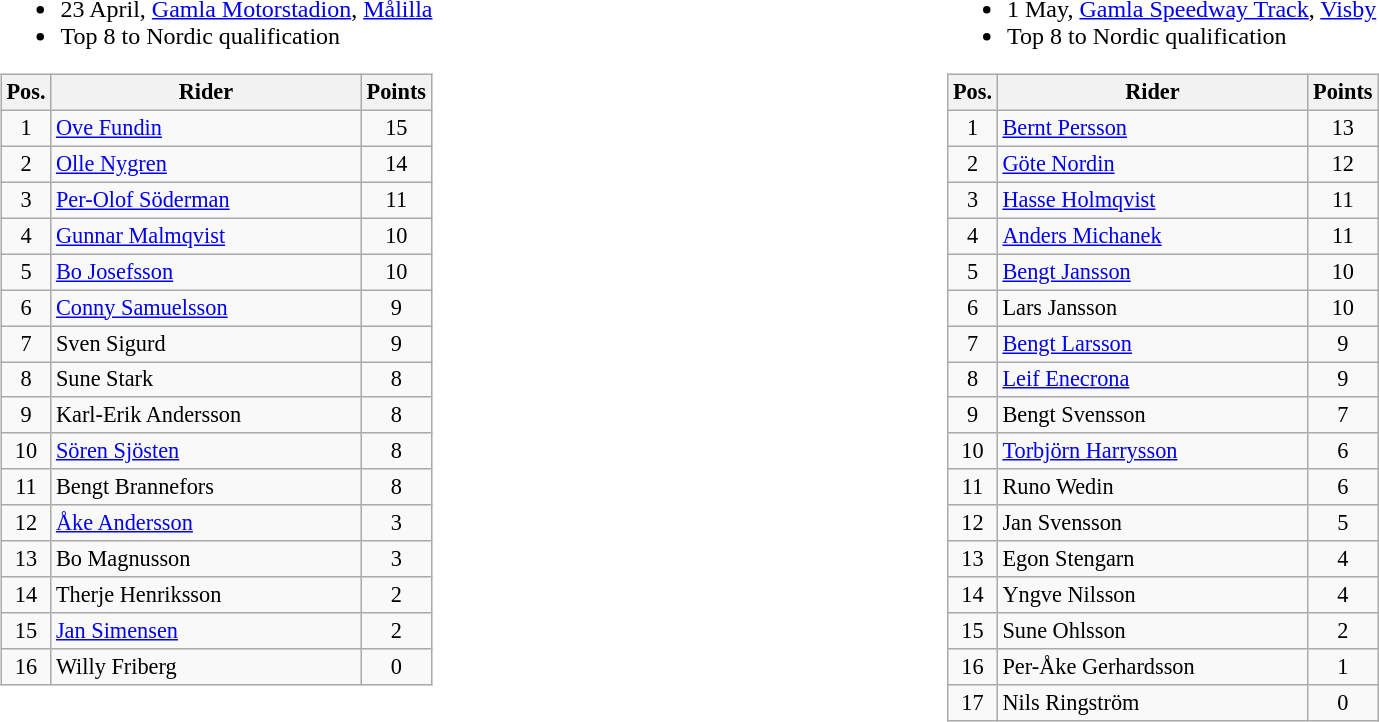<table width=100%>
<tr>
<td width=50% valign=top><br><ul><li>23 April, <a href='#'>Gamla Motorstadion</a>, <a href='#'>Målilla</a></li><li>Top 8 to Nordic qualification</li></ul><table class=wikitable style="font-size:93%;">
<tr>
<th width=25px>Pos.</th>
<th width=200px>Rider</th>
<th width=40px>Points</th>
</tr>
<tr align=center >
<td>1</td>
<td align=left><a href='#'>Ove Fundin</a></td>
<td>15</td>
</tr>
<tr align=center >
<td>2</td>
<td align=left><a href='#'>Olle Nygren</a></td>
<td>14</td>
</tr>
<tr align=center >
<td>3</td>
<td align=left><a href='#'>Per-Olof Söderman</a></td>
<td>11</td>
</tr>
<tr align=center >
<td>4</td>
<td align=left><a href='#'>Gunnar Malmqvist</a></td>
<td>10</td>
</tr>
<tr align=center >
<td>5</td>
<td align=left><a href='#'>Bo Josefsson</a></td>
<td>10</td>
</tr>
<tr align=center >
<td>6</td>
<td align=left><a href='#'>Conny Samuelsson</a></td>
<td>9</td>
</tr>
<tr align=center >
<td>7</td>
<td align=left>Sven Sigurd</td>
<td>9</td>
</tr>
<tr align=center >
<td>8</td>
<td align=left>Sune Stark</td>
<td>8</td>
</tr>
<tr align=center>
<td>9</td>
<td align=left>Karl-Erik Andersson</td>
<td>8</td>
</tr>
<tr align=center>
<td>10</td>
<td align=left><a href='#'>Sören Sjösten</a></td>
<td>8</td>
</tr>
<tr align=center>
<td>11</td>
<td align=left>Bengt Brannefors</td>
<td>8</td>
</tr>
<tr align=center>
<td>12</td>
<td align=left><a href='#'>Åke Andersson</a></td>
<td>3</td>
</tr>
<tr align=center>
<td>13</td>
<td align=left>Bo Magnusson</td>
<td>3</td>
</tr>
<tr align=center>
<td>14</td>
<td align=left>Therje Henriksson</td>
<td>2</td>
</tr>
<tr align=center>
<td>15</td>
<td align=left><a href='#'>Jan Simensen</a></td>
<td>2</td>
</tr>
<tr align=center>
<td>16</td>
<td align=left>Willy Friberg</td>
<td>0</td>
</tr>
</table>
</td>
<td width=50% valign=top><br><ul><li>1 May, <a href='#'>Gamla Speedway Track</a>, <a href='#'>Visby</a></li><li>Top 8 to Nordic qualification</li></ul><table class=wikitable style="font-size:93%;">
<tr>
<th width=25px>Pos.</th>
<th width=200px>Rider</th>
<th width=40px>Points</th>
</tr>
<tr align=center >
<td>1</td>
<td align=left><a href='#'>Bernt Persson</a></td>
<td>13</td>
</tr>
<tr align=center >
<td>2</td>
<td align=left><a href='#'>Göte Nordin</a></td>
<td>12</td>
</tr>
<tr align=center >
<td>3</td>
<td align=left><a href='#'>Hasse Holmqvist</a></td>
<td>11</td>
</tr>
<tr align=center >
<td>4</td>
<td align=left><a href='#'>Anders Michanek</a></td>
<td>11</td>
</tr>
<tr align=center >
<td>5</td>
<td align=left><a href='#'>Bengt Jansson</a></td>
<td>10</td>
</tr>
<tr align=center >
<td>6</td>
<td align=left>Lars Jansson</td>
<td>10</td>
</tr>
<tr align=center >
<td>7</td>
<td align=left><a href='#'>Bengt Larsson</a></td>
<td>9</td>
</tr>
<tr align=center >
<td>8</td>
<td align=left><a href='#'>Leif Enecrona</a></td>
<td>9</td>
</tr>
<tr align=center>
<td>9</td>
<td align=left>Bengt Svensson</td>
<td>7</td>
</tr>
<tr align=center>
<td>10</td>
<td align=left><a href='#'>Torbjörn Harrysson</a></td>
<td>6</td>
</tr>
<tr align=center>
<td>11</td>
<td align=left>Runo Wedin</td>
<td>6</td>
</tr>
<tr align=center>
<td>12</td>
<td align=left>Jan Svensson</td>
<td>5</td>
</tr>
<tr align=center>
<td>13</td>
<td align=left>Egon Stengarn</td>
<td>4</td>
</tr>
<tr align=center>
<td>14</td>
<td align=left>Yngve Nilsson</td>
<td>4</td>
</tr>
<tr align=center>
<td>15</td>
<td align=left>Sune Ohlsson</td>
<td>2</td>
</tr>
<tr align=center>
<td>16</td>
<td align=left>Per-Åke Gerhardsson</td>
<td>1</td>
</tr>
<tr align=center>
<td>17</td>
<td align=left>Nils Ringström</td>
<td>0</td>
</tr>
</table>
</td>
</tr>
</table>
